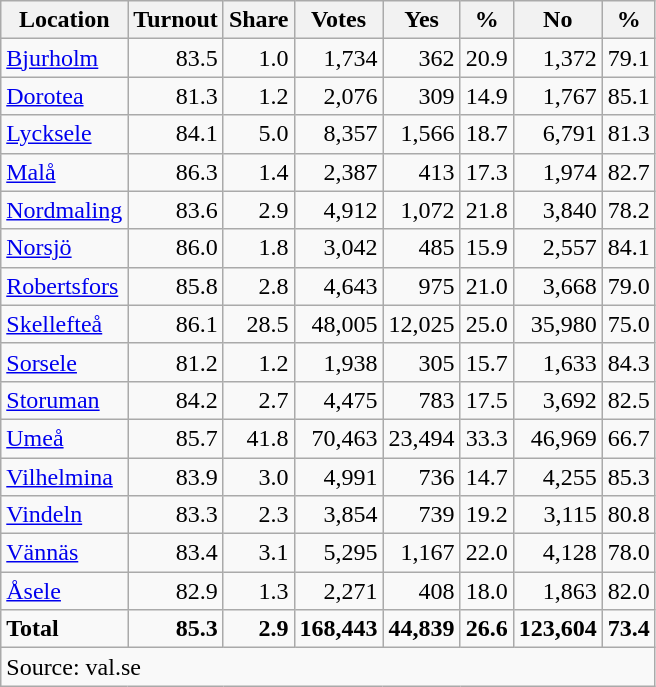<table class="wikitable sortable" style=text-align:right>
<tr>
<th>Location</th>
<th>Turnout</th>
<th>Share</th>
<th>Votes</th>
<th>Yes</th>
<th>%</th>
<th>No</th>
<th>%</th>
</tr>
<tr>
<td align=left><a href='#'>Bjurholm</a></td>
<td>83.5</td>
<td>1.0</td>
<td>1,734</td>
<td>362</td>
<td>20.9</td>
<td>1,372</td>
<td>79.1</td>
</tr>
<tr>
<td align=left><a href='#'>Dorotea</a></td>
<td>81.3</td>
<td>1.2</td>
<td>2,076</td>
<td>309</td>
<td>14.9</td>
<td>1,767</td>
<td>85.1</td>
</tr>
<tr>
<td align=left><a href='#'>Lycksele</a></td>
<td>84.1</td>
<td>5.0</td>
<td>8,357</td>
<td>1,566</td>
<td>18.7</td>
<td>6,791</td>
<td>81.3</td>
</tr>
<tr>
<td align=left><a href='#'>Malå</a></td>
<td>86.3</td>
<td>1.4</td>
<td>2,387</td>
<td>413</td>
<td>17.3</td>
<td>1,974</td>
<td>82.7</td>
</tr>
<tr>
<td align=left><a href='#'>Nordmaling</a></td>
<td>83.6</td>
<td>2.9</td>
<td>4,912</td>
<td>1,072</td>
<td>21.8</td>
<td>3,840</td>
<td>78.2</td>
</tr>
<tr>
<td align=left><a href='#'>Norsjö</a></td>
<td>86.0</td>
<td>1.8</td>
<td>3,042</td>
<td>485</td>
<td>15.9</td>
<td>2,557</td>
<td>84.1</td>
</tr>
<tr>
<td align=left><a href='#'>Robertsfors</a></td>
<td>85.8</td>
<td>2.8</td>
<td>4,643</td>
<td>975</td>
<td>21.0</td>
<td>3,668</td>
<td>79.0</td>
</tr>
<tr>
<td align=left><a href='#'>Skellefteå</a></td>
<td>86.1</td>
<td>28.5</td>
<td>48,005</td>
<td>12,025</td>
<td>25.0</td>
<td>35,980</td>
<td>75.0</td>
</tr>
<tr>
<td align=left><a href='#'>Sorsele</a></td>
<td>81.2</td>
<td>1.2</td>
<td>1,938</td>
<td>305</td>
<td>15.7</td>
<td>1,633</td>
<td>84.3</td>
</tr>
<tr>
<td align=left><a href='#'>Storuman</a></td>
<td>84.2</td>
<td>2.7</td>
<td>4,475</td>
<td>783</td>
<td>17.5</td>
<td>3,692</td>
<td>82.5</td>
</tr>
<tr>
<td align=left><a href='#'>Umeå</a></td>
<td>85.7</td>
<td>41.8</td>
<td>70,463</td>
<td>23,494</td>
<td>33.3</td>
<td>46,969</td>
<td>66.7</td>
</tr>
<tr>
<td align=left><a href='#'>Vilhelmina</a></td>
<td>83.9</td>
<td>3.0</td>
<td>4,991</td>
<td>736</td>
<td>14.7</td>
<td>4,255</td>
<td>85.3</td>
</tr>
<tr>
<td align=left><a href='#'>Vindeln</a></td>
<td>83.3</td>
<td>2.3</td>
<td>3,854</td>
<td>739</td>
<td>19.2</td>
<td>3,115</td>
<td>80.8</td>
</tr>
<tr>
<td align=left><a href='#'>Vännäs</a></td>
<td>83.4</td>
<td>3.1</td>
<td>5,295</td>
<td>1,167</td>
<td>22.0</td>
<td>4,128</td>
<td>78.0</td>
</tr>
<tr>
<td align=left><a href='#'>Åsele</a></td>
<td>82.9</td>
<td>1.3</td>
<td>2,271</td>
<td>408</td>
<td>18.0</td>
<td>1,863</td>
<td>82.0</td>
</tr>
<tr>
<td align=left><strong>Total</strong></td>
<td><strong>85.3</strong></td>
<td><strong>2.9</strong></td>
<td><strong>168,443</strong></td>
<td><strong>44,839</strong></td>
<td><strong>26.6</strong></td>
<td><strong>123,604</strong></td>
<td><strong>73.4</strong></td>
</tr>
<tr>
<td align=left colspan=8>Source: val.se </td>
</tr>
</table>
